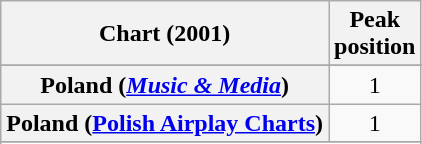<table class="wikitable sortable plainrowheaders" style="text-align:center">
<tr>
<th scope="col">Chart (2001)</th>
<th scope="col">Peak<br>position</th>
</tr>
<tr>
</tr>
<tr>
</tr>
<tr>
</tr>
<tr>
</tr>
<tr>
</tr>
<tr>
</tr>
<tr>
</tr>
<tr>
</tr>
<tr>
</tr>
<tr>
</tr>
<tr>
</tr>
<tr>
</tr>
<tr>
<th scope="row">Poland (<em><a href='#'>Music & Media</a></em>)</th>
<td style="text-align:center;">1</td>
</tr>
<tr>
<th scope="row">Poland (<a href='#'>Polish Airplay Charts</a>)</th>
<td style="text-align:center;">1</td>
</tr>
<tr>
</tr>
<tr>
</tr>
<tr>
</tr>
</table>
